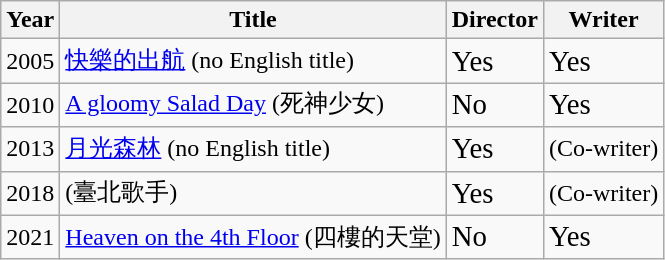<table class="wikitable">
<tr>
<th>Year</th>
<th>Title</th>
<th>Director</th>
<th>Writer</th>
</tr>
<tr>
<td>2005</td>
<td><a href='#'>快樂的出航</a> (no English title)</td>
<td><big>Yes</big></td>
<td><big>Yes</big></td>
</tr>
<tr>
<td>2010</td>
<td><a href='#'>A gloomy Salad Day</a> (死神少女)</td>
<td><big>No</big></td>
<td><big>Yes</big></td>
</tr>
<tr>
<td>2013</td>
<td><a href='#'>月光森林</a> (no English title)</td>
<td><big>Yes</big></td>
<td>(Co-writer)</td>
</tr>
<tr>
<td>2018</td>
<td>  (臺北歌手)</td>
<td><big>Yes</big></td>
<td>(Co-writer)</td>
</tr>
<tr>
<td>2021</td>
<td><a href='#'>Heaven on the 4th Floor</a> (四樓的天堂)</td>
<td><big>No</big></td>
<td><big>Yes</big></td>
</tr>
</table>
